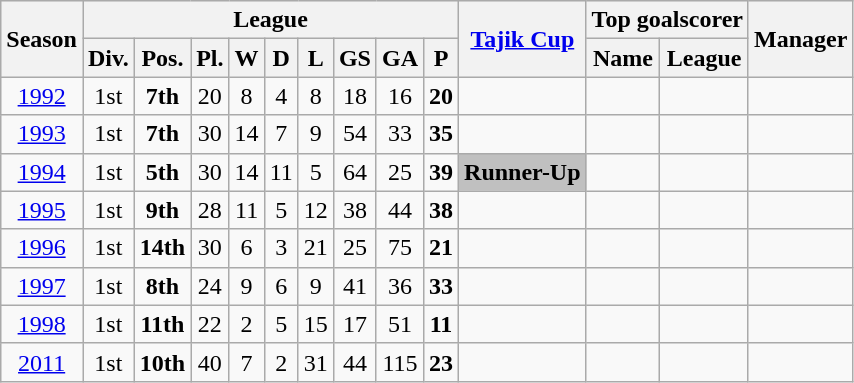<table class="wikitable">
<tr style="background:#efefef;">
<th rowspan="2">Season</th>
<th colspan="9">League</th>
<th rowspan="2"><a href='#'>Tajik Cup</a></th>
<th colspan="2">Top goalscorer</th>
<th rowspan="2">Manager</th>
</tr>
<tr>
<th>Div.</th>
<th>Pos.</th>
<th>Pl.</th>
<th>W</th>
<th>D</th>
<th>L</th>
<th>GS</th>
<th>GA</th>
<th>P</th>
<th>Name</th>
<th>League</th>
</tr>
<tr>
<td align=center><a href='#'>1992</a></td>
<td align=center>1st</td>
<td align=center><strong>7th</strong></td>
<td align=center>20</td>
<td align=center>8</td>
<td align=center>4</td>
<td align=center>8</td>
<td align=center>18</td>
<td align=center>16</td>
<td align=center><strong>20</strong></td>
<td align=center></td>
<td align=center></td>
<td align=center></td>
<td align=center></td>
</tr>
<tr>
<td align=center><a href='#'>1993</a></td>
<td align=center>1st</td>
<td align=center><strong>7th</strong></td>
<td align=center>30</td>
<td align=center>14</td>
<td align=center>7</td>
<td align=center>9</td>
<td align=center>54</td>
<td align=center>33</td>
<td align=center><strong>35</strong></td>
<td align=center></td>
<td align=center></td>
<td align=center></td>
<td align=center></td>
</tr>
<tr>
<td align=center><a href='#'>1994</a></td>
<td align=center>1st</td>
<td align=center><strong>5th</strong></td>
<td align=center>30</td>
<td align=center>14</td>
<td align=center>11</td>
<td align=center>5</td>
<td align=center>64</td>
<td align=center>25</td>
<td align=center><strong>39</strong></td>
<td style="text-align:center; background:silver;"><strong>Runner-Up</strong></td>
<td align=center></td>
<td align=center></td>
<td align=center></td>
</tr>
<tr>
<td align=center><a href='#'>1995</a></td>
<td align=center>1st</td>
<td align=center><strong>9th</strong></td>
<td align=center>28</td>
<td align=center>11</td>
<td align=center>5</td>
<td align=center>12</td>
<td align=center>38</td>
<td align=center>44</td>
<td align=center><strong>38</strong></td>
<td align=center></td>
<td align=center></td>
<td align=center></td>
<td align=center></td>
</tr>
<tr>
<td align=center><a href='#'>1996</a></td>
<td align=center>1st</td>
<td align=center><strong>14th</strong></td>
<td align=center>30</td>
<td align=center>6</td>
<td align=center>3</td>
<td align=center>21</td>
<td align=center>25</td>
<td align=center>75</td>
<td align=center><strong>21</strong></td>
<td align=center></td>
<td align=center></td>
<td align=center></td>
<td align=center></td>
</tr>
<tr>
<td align=center><a href='#'>1997</a></td>
<td align=center>1st</td>
<td align=center><strong>8th</strong></td>
<td align=center>24</td>
<td align=center>9</td>
<td align=center>6</td>
<td align=center>9</td>
<td align=center>41</td>
<td align=center>36</td>
<td align=center><strong>33</strong></td>
<td align=center></td>
<td align=center></td>
<td align=center></td>
<td align=center></td>
</tr>
<tr>
<td align=center><a href='#'>1998</a></td>
<td align=center>1st</td>
<td align=center><strong>11th</strong></td>
<td align=center>22</td>
<td align=center>2</td>
<td align=center>5</td>
<td align=center>15</td>
<td align=center>17</td>
<td align=center>51</td>
<td align=center><strong>11</strong></td>
<td align=center></td>
<td align=center></td>
<td align=center></td>
<td align=center></td>
</tr>
<tr>
<td align=center><a href='#'>2011</a></td>
<td align=center>1st</td>
<td align=center><strong>10th</strong></td>
<td align=center>40</td>
<td align=center>7</td>
<td align=center>2</td>
<td align=center>31</td>
<td align=center>44</td>
<td align=center>115</td>
<td align=center><strong>23</strong></td>
<td align=center></td>
<td align=center></td>
<td align=center></td>
<td align=center></td>
</tr>
</table>
